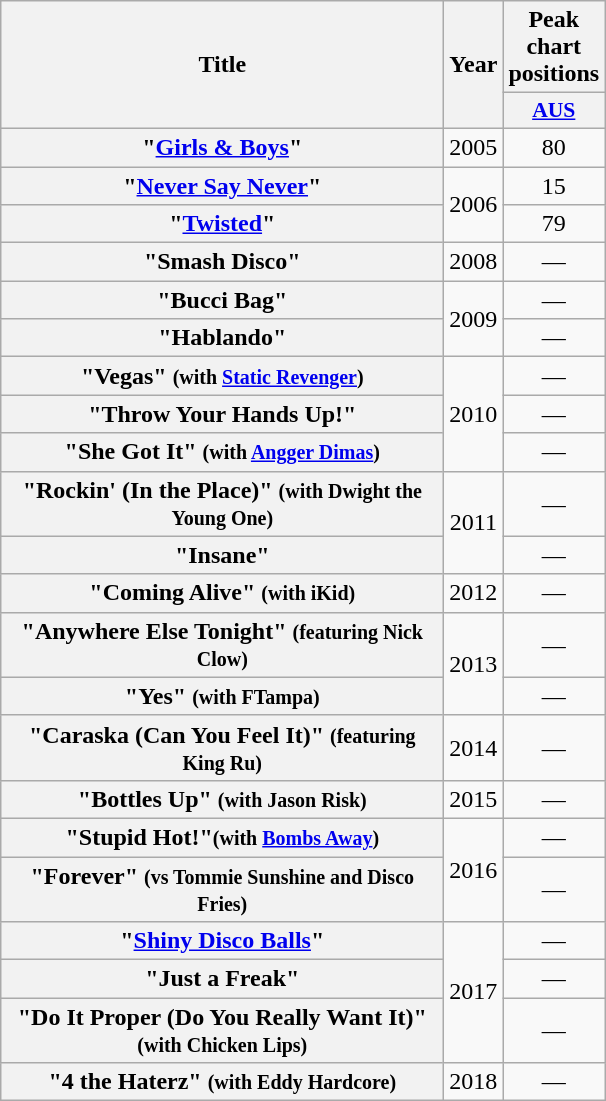<table class="wikitable plainrowheaders" style="text-align:center;">
<tr>
<th scope="col" rowspan="2" style="width:18em;">Title</th>
<th scope="col" rowspan="2" style="width:1em;">Year</th>
<th scope="col" colspan="1">Peak chart positions</th>
</tr>
<tr>
<th scope="col" style="width:3em;font-size:90%;"><a href='#'>AUS</a><br></th>
</tr>
<tr>
<th scope="row">"<a href='#'>Girls & Boys</a>"</th>
<td>2005</td>
<td>80</td>
</tr>
<tr>
<th scope="row">"<a href='#'>Never Say Never</a>"</th>
<td rowspan="2">2006</td>
<td>15</td>
</tr>
<tr>
<th scope="row">"<a href='#'>Twisted</a>"</th>
<td>79</td>
</tr>
<tr>
<th scope="row">"Smash Disco"</th>
<td>2008</td>
<td>—</td>
</tr>
<tr>
<th scope="row">"Bucci Bag"</th>
<td rowspan="2">2009</td>
<td>—</td>
</tr>
<tr>
<th scope="row">"Hablando"</th>
<td>—</td>
</tr>
<tr>
<th scope="row">"Vegas" <small>(with <a href='#'>Static Revenger</a>)</small></th>
<td rowspan="3">2010</td>
<td>—</td>
</tr>
<tr>
<th scope="row">"Throw Your Hands Up!"</th>
<td>—</td>
</tr>
<tr>
<th scope="row">"She Got It" <small>(with <a href='#'>Angger Dimas</a>)</small></th>
<td>—</td>
</tr>
<tr>
<th scope="row">"Rockin' (In the Place)" <small>(with Dwight the Young One)</small></th>
<td rowspan="2">2011</td>
<td>—</td>
</tr>
<tr>
<th scope="row">"Insane" </th>
<td>—</td>
</tr>
<tr>
<th scope="row">"Coming Alive" <small>(with iKid)</small></th>
<td>2012</td>
<td>—</td>
</tr>
<tr>
<th scope="row">"Anywhere Else Tonight" <small>(featuring Nick Clow)</small></th>
<td rowspan="2">2013</td>
<td>—</td>
</tr>
<tr>
<th scope="row">"Yes" <small>(with FTampa)</small></th>
<td>—</td>
</tr>
<tr>
<th scope="row">"Caraska (Can You Feel It)" <small>(featuring King Ru)</small></th>
<td>2014</td>
<td>—</td>
</tr>
<tr>
<th scope="row">"Bottles Up" <small>(with Jason Risk)</small></th>
<td>2015</td>
<td>—</td>
</tr>
<tr>
<th scope="row">"Stupid Hot!"<small>(with <a href='#'>Bombs Away</a>)</small> </th>
<td rowspan="2">2016</td>
<td>—</td>
</tr>
<tr>
<th scope="row">"Forever" <small>(vs Tommie Sunshine and Disco Fries)</small></th>
<td>—</td>
</tr>
<tr>
<th scope="row">"<a href='#'>Shiny Disco Balls</a>"</th>
<td rowspan="3">2017</td>
<td>—</td>
</tr>
<tr>
<th scope="row">"Just a Freak"</th>
<td>—</td>
</tr>
<tr>
<th scope="row">"Do It Proper (Do You Really Want It)"<small>(with Chicken Lips)</small></th>
<td>—</td>
</tr>
<tr>
<th scope="row">"4 the Haterz" <small>(with Eddy Hardcore)</small></th>
<td>2018</td>
<td>—</td>
</tr>
</table>
